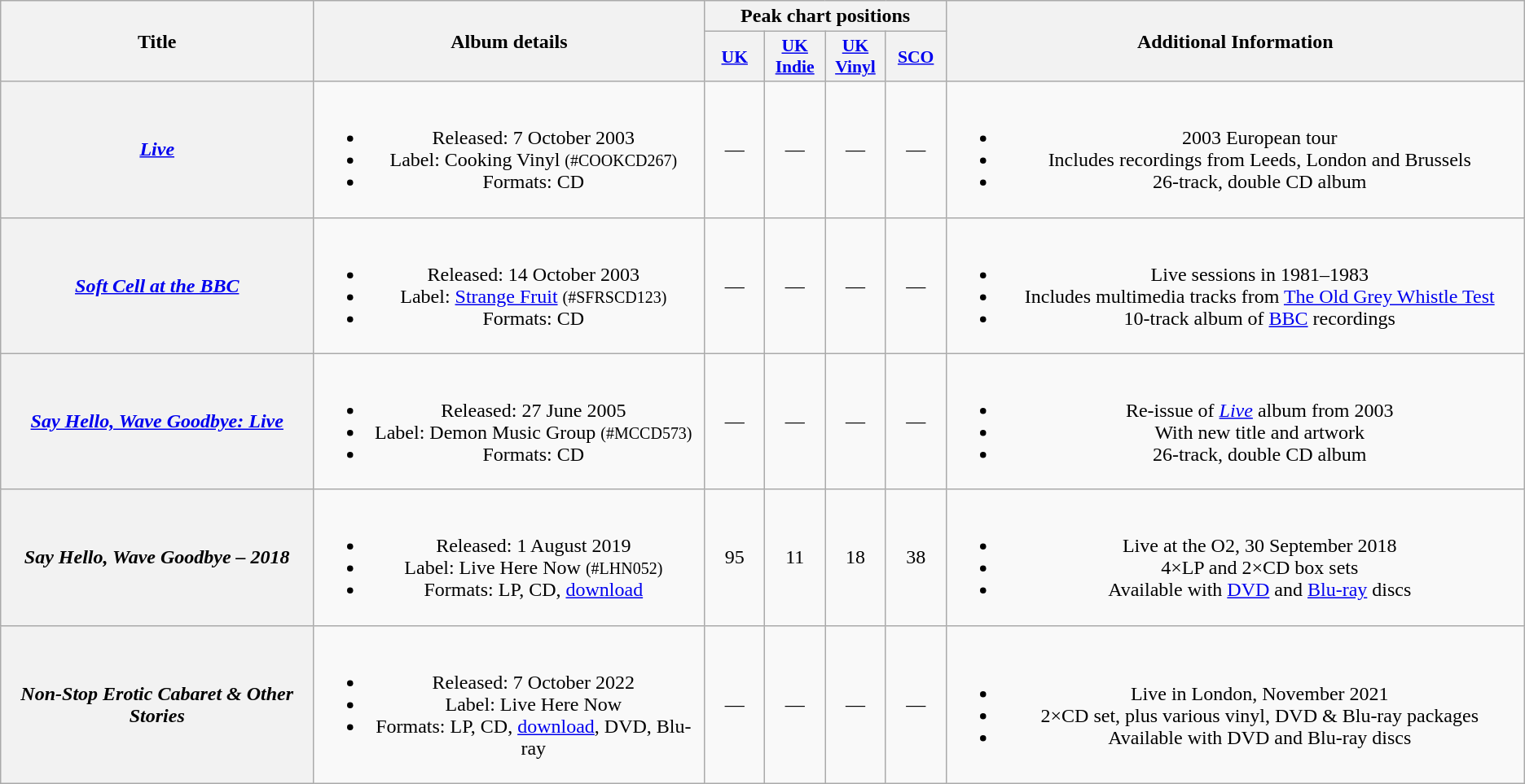<table class="wikitable plainrowheaders" style="text-align:center;">
<tr>
<th scope="col" rowspan="2" style="width:16em;">Title</th>
<th scope="col" rowspan="2" style="width:20em;">Album details</th>
<th scope="col" colspan="4">Peak chart positions</th>
<th scope="col" rowspan="2" style="width:30em;">Additional Information</th>
</tr>
<tr>
<th style="width:3em;font-size:90%;"><a href='#'>UK</a><br></th>
<th style="width:3em;font-size:90%;"><a href='#'>UK<br>Indie</a><br></th>
<th style="width:3em;font-size:90%;"><a href='#'>UK<br>Vinyl</a><br></th>
<th style="width:3em;font-size:90%;"><a href='#'>SCO</a><br></th>
</tr>
<tr>
<th scope="row"><em><a href='#'>Live</a></em></th>
<td><br><ul><li>Released: 7 October 2003</li><li>Label: Cooking Vinyl <small>(#COOKCD267)</small></li><li>Formats: CD</li></ul></td>
<td>—</td>
<td>—</td>
<td>—</td>
<td>—</td>
<td><br><ul><li>2003 European tour</li><li>Includes recordings from Leeds, London and Brussels</li><li>26-track, double CD album</li></ul></td>
</tr>
<tr>
<th scope="row"><em><a href='#'>Soft Cell at the BBC</a></em></th>
<td><br><ul><li>Released: 14 October 2003</li><li>Label: <a href='#'>Strange Fruit</a> <small>(#SFRSCD123)</small></li><li>Formats: CD</li></ul></td>
<td>—</td>
<td>—</td>
<td>—</td>
<td>—</td>
<td><br><ul><li>Live sessions in 1981–1983</li><li>Includes multimedia tracks from <a href='#'>The Old Grey Whistle Test</a></li><li>10-track album of <a href='#'>BBC</a> recordings</li></ul></td>
</tr>
<tr>
<th scope="row"><em><a href='#'>Say Hello, Wave Goodbye: Live</a></em></th>
<td><br><ul><li>Released: 27 June 2005</li><li>Label: Demon Music Group <small>(#MCCD573)</small></li><li>Formats: CD</li></ul></td>
<td>—</td>
<td>—</td>
<td>—</td>
<td>—</td>
<td><br><ul><li>Re-issue of <em><a href='#'>Live</a></em> album from 2003</li><li>With new title and artwork</li><li>26-track, double CD album</li></ul></td>
</tr>
<tr>
<th scope="row"><em>Say Hello, Wave Goodbye – 2018</em></th>
<td><br><ul><li>Released: 1 August 2019</li><li>Label: Live Here Now <small>(#LHN052)</small></li><li>Formats: LP, CD, <a href='#'>download</a></li></ul></td>
<td>95</td>
<td>11</td>
<td>18</td>
<td>38</td>
<td><br><ul><li>Live at the O2, 30 September 2018</li><li>4×LP and 2×CD box sets</li><li>Available with <a href='#'>DVD</a> and <a href='#'>Blu-ray</a> discs</li></ul></td>
</tr>
<tr>
<th scope="row"><em>Non-Stop Erotic Cabaret & Other Stories</em></th>
<td><br><ul><li>Released: 7 October 2022</li><li>Label: Live Here Now</li><li>Formats: LP, CD, <a href='#'>download</a>, DVD, Blu-ray</li></ul></td>
<td>—</td>
<td>—</td>
<td>—</td>
<td>—</td>
<td><br><ul><li>Live in London, November 2021</li><li>2×CD set, plus various vinyl, DVD & Blu-ray packages</li><li>Available with DVD and Blu-ray discs</li></ul></td>
</tr>
</table>
